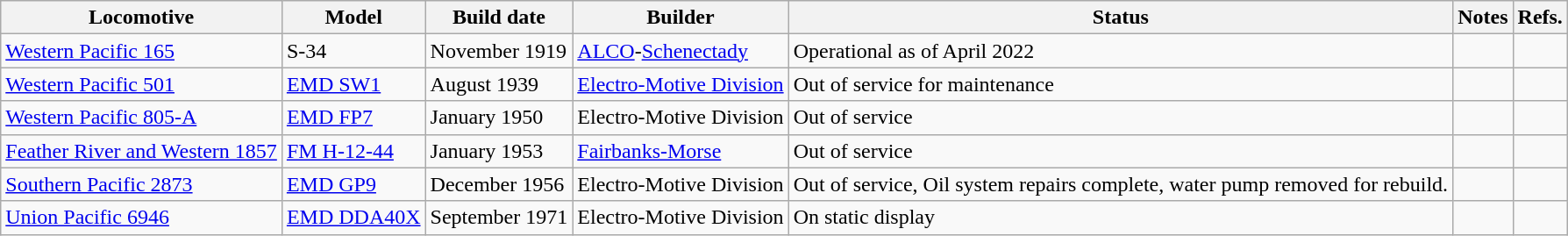<table class="wikitable">
<tr>
<th>Locomotive</th>
<th>Model</th>
<th>Build date</th>
<th>Builder</th>
<th>Status</th>
<th>Notes</th>
<th>Refs.</th>
</tr>
<tr>
<td><a href='#'>Western Pacific 165</a></td>
<td>S-34</td>
<td>November 1919</td>
<td><a href='#'>ALCO</a>-<a href='#'>Schenectady</a></td>
<td>Operational as of April 2022</td>
<td></td>
<td></td>
</tr>
<tr>
<td><a href='#'>Western Pacific 501</a></td>
<td><a href='#'>EMD SW1</a></td>
<td>August 1939</td>
<td><a href='#'>Electro-Motive Division</a></td>
<td>Out of service for maintenance</td>
<td></td>
<td></td>
</tr>
<tr>
<td><a href='#'>Western Pacific 805-A</a></td>
<td><a href='#'>EMD FP7</a></td>
<td>January 1950</td>
<td>Electro-Motive Division</td>
<td>Out of service</td>
<td></td>
<td></td>
</tr>
<tr>
<td><a href='#'>Feather River and Western 1857</a></td>
<td><a href='#'>FM H-12-44</a></td>
<td>January 1953</td>
<td><a href='#'>Fairbanks-Morse</a></td>
<td>Out of service</td>
<td></td>
<td></td>
</tr>
<tr>
<td><a href='#'>Southern Pacific 2873</a></td>
<td><a href='#'>EMD GP9</a></td>
<td>December 1956</td>
<td>Electro-Motive Division</td>
<td>Out of service, Oil system repairs complete, water pump removed for rebuild.</td>
<td></td>
<td></td>
</tr>
<tr>
<td><a href='#'>Union Pacific 6946</a></td>
<td><a href='#'>EMD DDA40X</a></td>
<td>September 1971</td>
<td>Electro-Motive Division</td>
<td>On static display</td>
<td></td>
<td></td>
</tr>
</table>
